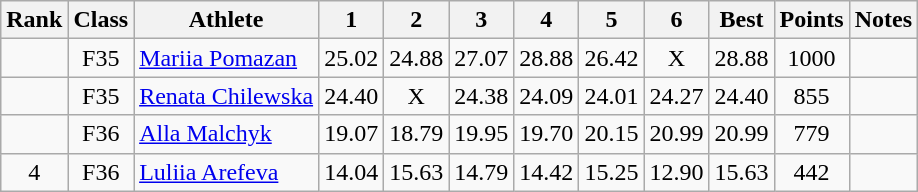<table class="wikitable sortable" style="text-align:center">
<tr>
<th>Rank</th>
<th>Class</th>
<th>Athlete</th>
<th>1</th>
<th>2</th>
<th>3</th>
<th>4</th>
<th>5</th>
<th>6</th>
<th>Best</th>
<th>Points</th>
<th>Notes</th>
</tr>
<tr>
<td></td>
<td>F35</td>
<td style="text-align:left"><a href='#'>Mariia Pomazan</a><br></td>
<td>25.02</td>
<td>24.88</td>
<td>27.07</td>
<td>28.88</td>
<td>26.42</td>
<td>X</td>
<td>28.88</td>
<td>1000</td>
<td></td>
</tr>
<tr>
<td></td>
<td>F35</td>
<td style="text-align:left"><a href='#'>Renata Chilewska</a><br></td>
<td>24.40</td>
<td>X</td>
<td>24.38</td>
<td>24.09</td>
<td>24.01</td>
<td>24.27</td>
<td>24.40</td>
<td>855</td>
<td></td>
</tr>
<tr>
<td></td>
<td>F36</td>
<td style="text-align:left"><a href='#'>Alla Malchyk</a><br></td>
<td>19.07</td>
<td>18.79</td>
<td>19.95</td>
<td>19.70</td>
<td>20.15</td>
<td>20.99</td>
<td>20.99</td>
<td>779</td>
<td></td>
</tr>
<tr>
<td>4</td>
<td>F36</td>
<td style="text-align:left"><a href='#'>Luliia Arefeva</a><br></td>
<td>14.04</td>
<td>15.63</td>
<td>14.79</td>
<td>14.42</td>
<td>15.25</td>
<td>12.90</td>
<td>15.63</td>
<td>442</td>
<td></td>
</tr>
</table>
